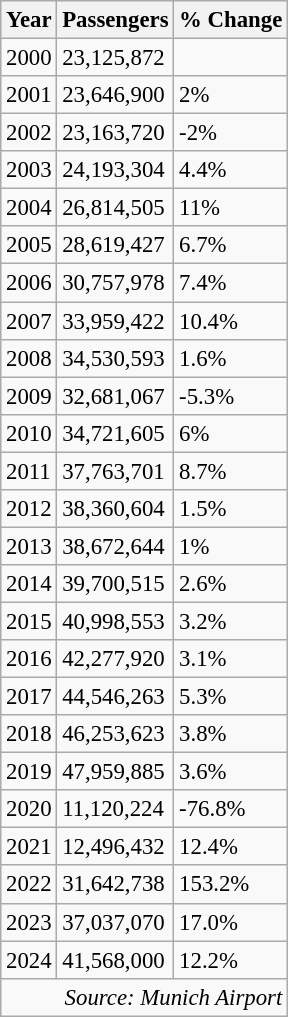<table class="wikitable" style="font-size: 95%">
<tr>
<th>Year</th>
<th>Passengers</th>
<th>% Change</th>
</tr>
<tr>
<td>2000</td>
<td>23,125,872</td>
<td></td>
</tr>
<tr>
<td>2001</td>
<td>23,646,900</td>
<td> 2%</td>
</tr>
<tr>
<td>2002</td>
<td>23,163,720</td>
<td> -2%</td>
</tr>
<tr>
<td>2003</td>
<td>24,193,304</td>
<td> 4.4%</td>
</tr>
<tr>
<td>2004</td>
<td>26,814,505</td>
<td> 11%</td>
</tr>
<tr>
<td>2005</td>
<td>28,619,427</td>
<td> 6.7%</td>
</tr>
<tr>
<td>2006</td>
<td>30,757,978</td>
<td> 7.4%</td>
</tr>
<tr>
<td>2007</td>
<td>33,959,422</td>
<td> 10.4%</td>
</tr>
<tr>
<td>2008</td>
<td>34,530,593</td>
<td> 1.6%</td>
</tr>
<tr>
<td>2009</td>
<td>32,681,067</td>
<td> -5.3%</td>
</tr>
<tr>
<td>2010</td>
<td>34,721,605</td>
<td> 6%</td>
</tr>
<tr>
<td>2011</td>
<td>37,763,701</td>
<td> 8.7%</td>
</tr>
<tr>
<td>2012</td>
<td>38,360,604</td>
<td> 1.5%</td>
</tr>
<tr>
<td>2013</td>
<td>38,672,644</td>
<td> 1%</td>
</tr>
<tr>
<td>2014</td>
<td>39,700,515</td>
<td> 2.6%</td>
</tr>
<tr>
<td>2015</td>
<td>40,998,553</td>
<td> 3.2%</td>
</tr>
<tr>
<td>2016</td>
<td>42,277,920</td>
<td> 3.1%</td>
</tr>
<tr>
<td>2017</td>
<td>44,546,263</td>
<td> 5.3%</td>
</tr>
<tr>
<td>2018</td>
<td>46,253,623</td>
<td> 3.8%</td>
</tr>
<tr>
<td>2019</td>
<td>47,959,885</td>
<td> 3.6%</td>
</tr>
<tr>
<td>2020</td>
<td>11,120,224</td>
<td> -76.8%</td>
</tr>
<tr>
<td>2021</td>
<td>12,496,432</td>
<td> 12.4%</td>
</tr>
<tr>
<td>2022</td>
<td>31,642,738</td>
<td> 153.2%</td>
</tr>
<tr>
<td>2023</td>
<td>37,037,070</td>
<td> 17.0%</td>
</tr>
<tr>
<td>2024</td>
<td>41,568,000</td>
<td> 12.2%</td>
</tr>
<tr>
<td colspan="3" align="right"><em>Source: Munich Airport</em></td>
</tr>
</table>
